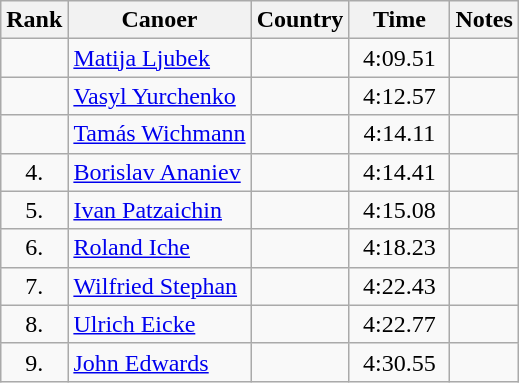<table class="wikitable sortable" style="text-align:center">
<tr>
<th>Rank</th>
<th>Canoer</th>
<th>Country</th>
<th>Time</th>
<th>Notes</th>
</tr>
<tr>
<td></td>
<td align=left athlete><a href='#'>Matija Ljubek</a></td>
<td align=left athlete></td>
<td width=60>4:09.51</td>
<td></td>
</tr>
<tr>
<td></td>
<td align=left athlete><a href='#'>Vasyl Yurchenko</a></td>
<td align=left athlete></td>
<td>4:12.57</td>
<td></td>
</tr>
<tr>
<td></td>
<td align=left athlete><a href='#'>Tamás Wichmann</a></td>
<td align=left></td>
<td>4:14.11</td>
<td></td>
</tr>
<tr>
<td>4.</td>
<td align=left athlete><a href='#'>Borislav Ananiev</a></td>
<td align=left athlete></td>
<td>4:14.41</td>
<td></td>
</tr>
<tr>
<td>5.</td>
<td align=left athlete><a href='#'>Ivan Patzaichin</a></td>
<td align=left athlete></td>
<td>4:15.08</td>
<td></td>
</tr>
<tr>
<td>6.</td>
<td align=left athlete><a href='#'>Roland Iche</a></td>
<td align=left athlete></td>
<td>4:18.23</td>
<td></td>
</tr>
<tr>
<td>7.</td>
<td align=left athlete><a href='#'>Wilfried Stephan</a></td>
<td align=left athlete></td>
<td>4:22.43</td>
<td></td>
</tr>
<tr>
<td>8.</td>
<td align=left athlete><a href='#'>Ulrich Eicke</a></td>
<td align=left athlete></td>
<td>4:22.77</td>
<td></td>
</tr>
<tr>
<td>9.</td>
<td align=left athlete><a href='#'>John Edwards</a></td>
<td align=left athlete></td>
<td>4:30.55</td>
<td></td>
</tr>
</table>
